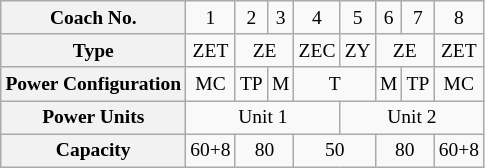<table class="wikitable" style="text-align: center; font-size: small;">
<tr>
<th>Coach No.</th>
<td>1</td>
<td>2</td>
<td>3</td>
<td>4</td>
<td>5</td>
<td>6</td>
<td>7</td>
<td>8</td>
</tr>
<tr>
<th>Type</th>
<td>ZET</td>
<td colspan=2>ZE</td>
<td>ZEC</td>
<td>ZY</td>
<td colspan=2>ZE</td>
<td>ZET</td>
</tr>
<tr>
<th>Power Configuration</th>
<td>MC</td>
<td>TP</td>
<td>M</td>
<td colspan=2>T</td>
<td>M</td>
<td>TP</td>
<td>MC</td>
</tr>
<tr>
<th>Power Units</th>
<td colspan=4>Unit 1</td>
<td colspan=4>Unit 2</td>
</tr>
<tr>
<th>Capacity</th>
<td>60+8</td>
<td colspan="2">80</td>
<td colspan="2">50</td>
<td colspan="2">80</td>
<td>60+8</td>
</tr>
</table>
